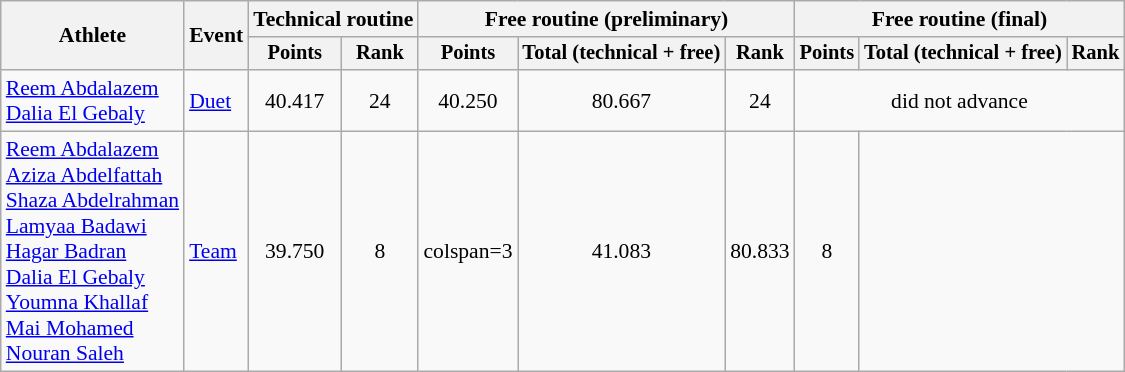<table class="wikitable" style="font-size:90%">
<tr>
<th rowspan="2">Athlete</th>
<th rowspan="2">Event</th>
<th colspan=2>Technical routine</th>
<th colspan=3>Free routine (preliminary)</th>
<th colspan=3>Free routine (final)</th>
</tr>
<tr style="font-size:95%">
<th>Points</th>
<th>Rank</th>
<th>Points</th>
<th>Total (technical + free)</th>
<th>Rank</th>
<th>Points</th>
<th>Total (technical + free)</th>
<th>Rank</th>
</tr>
<tr align=center>
<td align=left><a href='#'>Reem Abdalazem</a><br><a href='#'>Dalia El Gebaly</a></td>
<td align=left><a href='#'>Duet</a></td>
<td>40.417</td>
<td>24</td>
<td>40.250</td>
<td>80.667</td>
<td>24</td>
<td colspan=3>did not advance</td>
</tr>
<tr align=center>
<td align=left><a href='#'>Reem Abdalazem</a><br><a href='#'>Aziza Abdelfattah</a><br><a href='#'>Shaza Abdelrahman</a><br><a href='#'>Lamyaa Badawi</a><br><a href='#'>Hagar Badran</a><br><a href='#'>Dalia El Gebaly</a><br><a href='#'>Youmna Khallaf</a><br><a href='#'>Mai Mohamed</a><br><a href='#'>Nouran Saleh</a></td>
<td align=left><a href='#'>Team</a></td>
<td>39.750</td>
<td>8</td>
<td>colspan=3 </td>
<td>41.083</td>
<td>80.833</td>
<td>8</td>
</tr>
</table>
